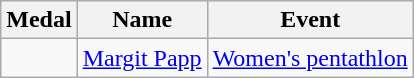<table class="wikitable sortable" style="font-size:100%">
<tr>
<th>Medal</th>
<th>Name</th>
<th>Event</th>
</tr>
<tr>
<td align=center></td>
<td><a href='#'>Margit Papp</a></td>
<td><a href='#'>Women's pentathlon</a></td>
</tr>
</table>
